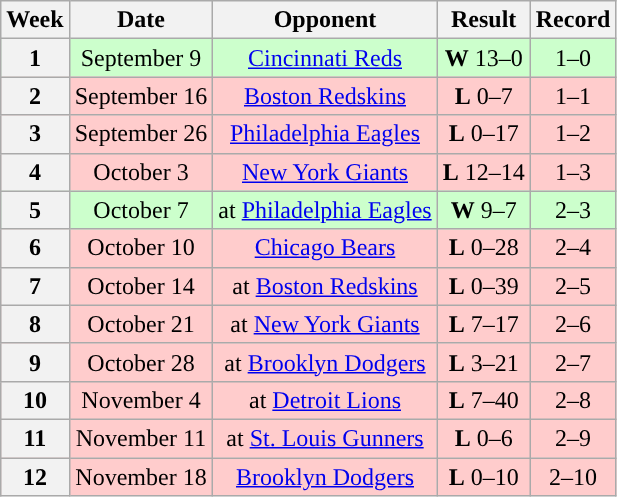<table class="wikitable" style="text-align:center">
<tr>
<th>Week</th>
<th>Date</th>
<th>Opponent</th>
<th>Result</th>
<th>Record</th>
</tr>
<tr style="background:#cfc">
<th>1</th>
<td>September 9</td>
<td><a href='#'>Cincinnati Reds</a></td>
<td><strong>W</strong> 13–0</td>
<td>1–0</td>
</tr>
<tr style="background:#fcc">
<th>2</th>
<td>September 16</td>
<td><a href='#'>Boston Redskins</a></td>
<td><strong>L</strong> 0–7</td>
<td>1–1</td>
</tr>
<tr style="background:#fcc">
<th>3</th>
<td>September 26</td>
<td><a href='#'>Philadelphia Eagles</a></td>
<td><strong>L</strong> 0–17</td>
<td>1–2</td>
</tr>
<tr style="background:#fcc">
<th>4</th>
<td>October 3</td>
<td><a href='#'>New York Giants</a></td>
<td><strong>L</strong> 12–14</td>
<td>1–3</td>
</tr>
<tr style="background:#cfc">
<th>5</th>
<td>October 7</td>
<td>at <a href='#'>Philadelphia Eagles</a></td>
<td><strong>W</strong> 9–7</td>
<td>2–3</td>
</tr>
<tr style="background:#fcc">
<th>6</th>
<td>October 10</td>
<td><a href='#'>Chicago Bears</a></td>
<td><strong>L</strong> 0–28</td>
<td>2–4</td>
</tr>
<tr style="background:#fcc">
<th>7</th>
<td>October 14</td>
<td>at <a href='#'>Boston Redskins</a></td>
<td><strong>L</strong> 0–39</td>
<td>2–5</td>
</tr>
<tr style="background:#fcc">
<th>8</th>
<td>October 21</td>
<td>at <a href='#'>New York Giants</a></td>
<td><strong>L</strong> 7–17</td>
<td>2–6</td>
</tr>
<tr style="background:#fcc">
<th>9</th>
<td>October 28</td>
<td>at <a href='#'>Brooklyn Dodgers</a></td>
<td><strong>L</strong> 3–21</td>
<td>2–7</td>
</tr>
<tr style="background:#fcc">
<th>10</th>
<td>November 4</td>
<td>at <a href='#'>Detroit Lions</a></td>
<td><strong>L</strong> 7–40</td>
<td>2–8</td>
</tr>
<tr style="background:#fcc">
<th>11</th>
<td>November 11</td>
<td>at <a href='#'>St. Louis Gunners</a></td>
<td><strong>L</strong> 0–6</td>
<td>2–9</td>
</tr>
<tr style="background:#fcc">
<th>12</th>
<td>November 18</td>
<td><a href='#'>Brooklyn Dodgers</a></td>
<td><strong>L</strong> 0–10</td>
<td>2–10</td>
</tr>
</table>
